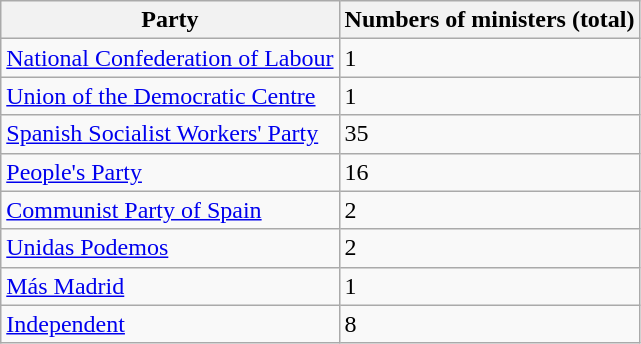<table class="wikitable sortable">
<tr>
<th>Party</th>
<th>Numbers of ministers (total)</th>
</tr>
<tr>
<td><a href='#'>National Confederation of Labour</a></td>
<td>1</td>
</tr>
<tr>
<td><a href='#'>Union of the Democratic Centre</a></td>
<td>1</td>
</tr>
<tr>
<td><a href='#'>Spanish Socialist Workers' Party</a></td>
<td>35</td>
</tr>
<tr>
<td><a href='#'>People's Party</a></td>
<td>16</td>
</tr>
<tr>
<td><a href='#'>Communist Party of Spain</a></td>
<td>2</td>
</tr>
<tr>
<td><a href='#'>Unidas Podemos</a></td>
<td>2</td>
</tr>
<tr>
<td><a href='#'>Más Madrid</a></td>
<td>1</td>
</tr>
<tr>
<td><a href='#'>Independent</a></td>
<td>8</td>
</tr>
</table>
